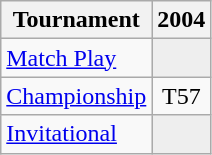<table class="wikitable" style="text-align:center;">
<tr>
<th>Tournament</th>
<th>2004</th>
</tr>
<tr>
<td align="left"><a href='#'>Match Play</a></td>
<td style="background:#eeeeee;"></td>
</tr>
<tr>
<td align="left"><a href='#'>Championship</a></td>
<td>T57</td>
</tr>
<tr>
<td align="left"><a href='#'>Invitational</a></td>
<td style="background:#eeeeee;"></td>
</tr>
</table>
